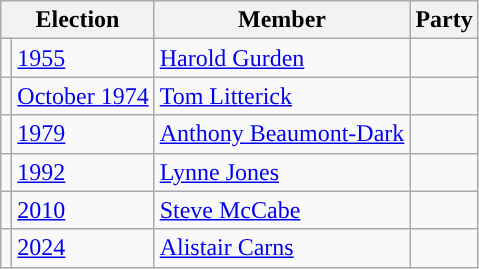<table class="wikitable">
<tr>
<th colspan="2">Election</th>
<th>Member</th>
<th>Party</th>
</tr>
<tr>
<td style="color:inherit;background-color: "></td>
<td><a href='#'>1955</a></td>
<td><a href='#'>Harold Gurden</a></td>
<td></td>
</tr>
<tr>
<td style="color:inherit;background-color: "></td>
<td><a href='#'>October 1974</a></td>
<td><a href='#'>Tom Litterick</a></td>
<td></td>
</tr>
<tr>
<td style="color:inherit;background-color: "></td>
<td><a href='#'>1979</a></td>
<td><a href='#'>Anthony Beaumont-Dark</a></td>
<td></td>
</tr>
<tr>
<td style="color:inherit;background-color: "></td>
<td><a href='#'>1992</a></td>
<td><a href='#'>Lynne Jones</a></td>
<td></td>
</tr>
<tr>
<td style="color:inherit;background-color: "></td>
<td><a href='#'>2010</a></td>
<td><a href='#'>Steve McCabe</a></td>
<td></td>
</tr>
<tr>
<td style="color:inherit;background-color: "></td>
<td><a href='#'>2024</a></td>
<td><a href='#'>Alistair Carns</a></td>
<td></td>
</tr>
</table>
